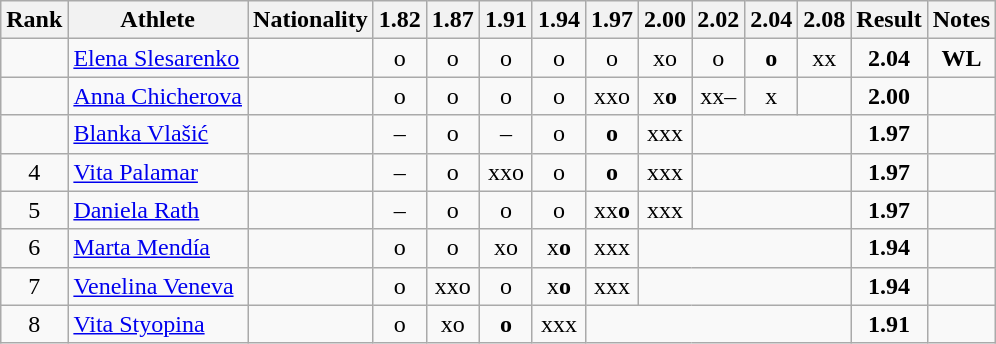<table class="wikitable" style="text-align:center">
<tr>
<th>Rank</th>
<th>Athlete</th>
<th>Nationality</th>
<th>1.82</th>
<th>1.87</th>
<th>1.91</th>
<th>1.94</th>
<th>1.97</th>
<th>2.00</th>
<th>2.02</th>
<th>2.04</th>
<th>2.08</th>
<th>Result</th>
<th>Notes</th>
</tr>
<tr>
<td></td>
<td align="left"><a href='#'>Elena Slesarenko</a></td>
<td align=left></td>
<td>o</td>
<td>o</td>
<td>o</td>
<td>o</td>
<td>o</td>
<td>xo</td>
<td>o</td>
<td><strong>o</strong></td>
<td>xx</td>
<td><strong>2.04</strong></td>
<td><strong>WL</strong></td>
</tr>
<tr>
<td></td>
<td align="left"><a href='#'>Anna Chicherova</a></td>
<td align=left></td>
<td>o</td>
<td>o</td>
<td>o</td>
<td>o</td>
<td>xxo</td>
<td>x<strong>o</strong></td>
<td>xx–</td>
<td>x</td>
<td></td>
<td><strong>2.00</strong></td>
<td></td>
</tr>
<tr>
<td></td>
<td align="left"><a href='#'>Blanka Vlašić</a></td>
<td align=left></td>
<td>–</td>
<td>o</td>
<td>–</td>
<td>o</td>
<td><strong>o</strong></td>
<td>xxx</td>
<td colspan=3></td>
<td><strong>1.97</strong></td>
<td></td>
</tr>
<tr>
<td>4</td>
<td align="left"><a href='#'>Vita Palamar</a></td>
<td align=left></td>
<td>–</td>
<td>o</td>
<td>xxo</td>
<td>o</td>
<td><strong>o</strong></td>
<td>xxx</td>
<td colspan=3></td>
<td><strong>1.97</strong></td>
<td></td>
</tr>
<tr>
<td>5</td>
<td align="left"><a href='#'>Daniela Rath</a></td>
<td align=left></td>
<td>–</td>
<td>o</td>
<td>o</td>
<td>o</td>
<td>xx<strong>o</strong></td>
<td>xxx</td>
<td colspan=3></td>
<td><strong>1.97</strong></td>
<td></td>
</tr>
<tr>
<td>6</td>
<td align="left"><a href='#'>Marta Mendía</a></td>
<td align=left></td>
<td>o</td>
<td>o</td>
<td>xo</td>
<td>x<strong>o</strong></td>
<td>xxx</td>
<td colspan=4></td>
<td><strong>1.94</strong></td>
<td></td>
</tr>
<tr>
<td>7</td>
<td align="left"><a href='#'>Venelina Veneva</a></td>
<td align=left></td>
<td>o</td>
<td>xxo</td>
<td>o</td>
<td>x<strong>o</strong></td>
<td>xxx</td>
<td colspan=4></td>
<td><strong>1.94</strong></td>
<td></td>
</tr>
<tr>
<td>8</td>
<td align="left"><a href='#'>Vita Styopina</a></td>
<td align=left></td>
<td>o</td>
<td>xo</td>
<td><strong>o</strong></td>
<td>xxx</td>
<td colspan=5></td>
<td><strong>1.91</strong></td>
<td></td>
</tr>
</table>
